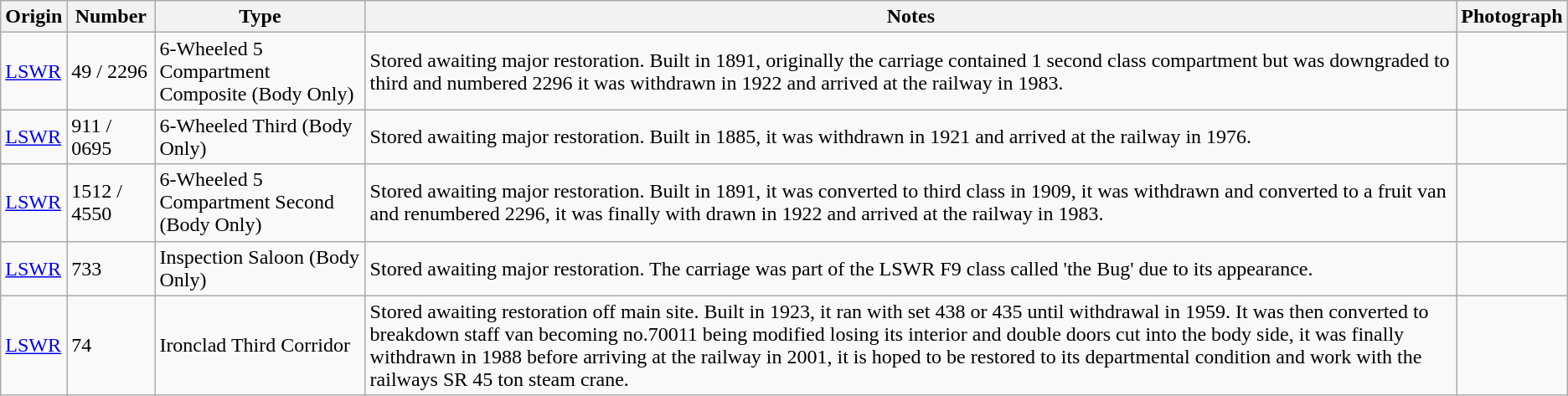<table class="wikitable">
<tr>
<th>Origin</th>
<th>Number</th>
<th>Type</th>
<th>Notes</th>
<th>Photograph</th>
</tr>
<tr>
<td><a href='#'>LSWR</a></td>
<td>49 / 2296</td>
<td>6-Wheeled 5 Compartment Composite (Body Only)</td>
<td>Stored awaiting major restoration. Built in 1891, originally the carriage contained 1 second class compartment but was downgraded to third and numbered 2296 it was withdrawn in 1922 and arrived at the railway in 1983.</td>
<td></td>
</tr>
<tr>
<td><a href='#'>LSWR</a></td>
<td>911 / 0695</td>
<td>6-Wheeled Third (Body Only)</td>
<td>Stored awaiting major restoration. Built in 1885, it was withdrawn in 1921 and arrived at the railway in 1976.</td>
<td></td>
</tr>
<tr>
<td><a href='#'>LSWR</a></td>
<td>1512 / 4550</td>
<td>6-Wheeled 5 Compartment Second (Body Only)</td>
<td>Stored awaiting major restoration. Built in 1891, it was converted to third class in 1909, it was withdrawn and converted to a fruit van and renumbered 2296, it was finally with drawn in 1922 and arrived at the railway in 1983.</td>
<td></td>
</tr>
<tr>
<td><a href='#'>LSWR</a></td>
<td>733</td>
<td>Inspection Saloon (Body Only)</td>
<td>Stored awaiting major restoration. The carriage was part of the LSWR F9 class called 'the Bug' due to its appearance.</td>
<td></td>
</tr>
<tr>
<td><a href='#'>LSWR</a></td>
<td>74</td>
<td>Ironclad Third Corridor</td>
<td>Stored awaiting restoration off main site. Built in 1923, it ran with set 438 or 435 until withdrawal in 1959. It was then converted to breakdown staff van becoming no.70011 being modified losing its interior and double doors cut into the body side, it was finally withdrawn in 1988 before arriving at the railway in 2001, it is hoped to be restored to its departmental condition and work with the railways SR 45 ton steam crane.</td>
<td></td>
</tr>
</table>
